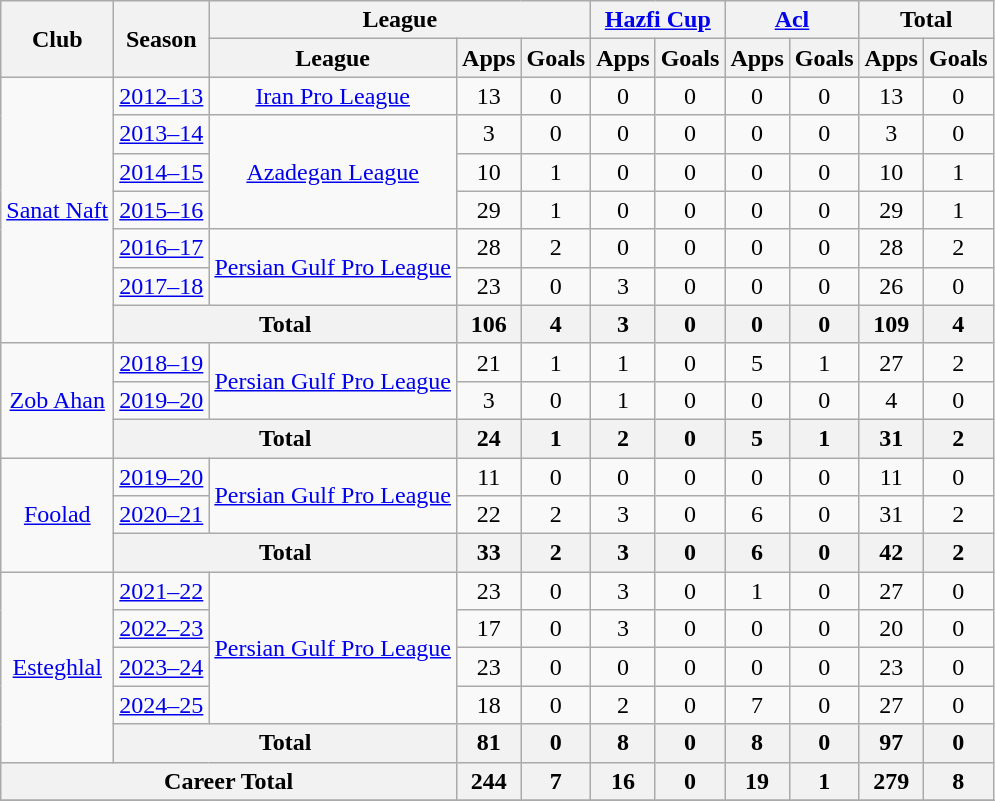<table class="wikitable"style="text-align:center;">
<tr>
<th rowspan=2>Club</th>
<th rowspan=2>Season</th>
<th colspan=3>League</th>
<th colspan="2"><a href='#'>Hazfi Cup</a></th>
<th colspan="2"><a href='#'>Acl</a></th>
<th colspan="2">Total</th>
</tr>
<tr>
<th>League</th>
<th>Apps</th>
<th>Goals</th>
<th>Apps</th>
<th>Goals</th>
<th>Apps</th>
<th>Goals</th>
<th>Apps</th>
<th>Goals</th>
</tr>
<tr>
<td rowspan="7"><a href='#'>Sanat Naft</a></td>
<td><a href='#'>2012–13</a></td>
<td><a href='#'>Iran Pro League</a></td>
<td>13</td>
<td>0</td>
<td>0</td>
<td>0</td>
<td>0</td>
<td>0</td>
<td>13</td>
<td>0</td>
</tr>
<tr>
<td><a href='#'>2013–14</a></td>
<td rowspan="3"><a href='#'>Azadegan League</a></td>
<td>3</td>
<td>0</td>
<td>0</td>
<td>0</td>
<td>0</td>
<td>0</td>
<td>3</td>
<td>0</td>
</tr>
<tr>
<td><a href='#'>2014–15</a></td>
<td>10</td>
<td>1</td>
<td>0</td>
<td>0</td>
<td>0</td>
<td>0</td>
<td>10</td>
<td>1</td>
</tr>
<tr>
<td><a href='#'>2015–16</a></td>
<td>29</td>
<td>1</td>
<td>0</td>
<td>0</td>
<td>0</td>
<td>0</td>
<td>29</td>
<td>1</td>
</tr>
<tr>
<td><a href='#'>2016–17</a></td>
<td rowspan="2"><a href='#'>Persian Gulf Pro League</a></td>
<td>28</td>
<td>2</td>
<td>0</td>
<td>0</td>
<td>0</td>
<td>0</td>
<td>28</td>
<td>2</td>
</tr>
<tr>
<td><a href='#'>2017–18</a></td>
<td>23</td>
<td>0</td>
<td>3</td>
<td>0</td>
<td>0</td>
<td>0</td>
<td>26</td>
<td>0</td>
</tr>
<tr>
<th colspan="2">Total</th>
<th>106</th>
<th>4</th>
<th>3</th>
<th>0</th>
<th>0</th>
<th>0</th>
<th>109</th>
<th>4</th>
</tr>
<tr>
<td rowspan="3"><a href='#'>Zob Ahan</a></td>
<td><a href='#'>2018–19</a></td>
<td rowspan="2"><a href='#'>Persian Gulf Pro League</a></td>
<td>21</td>
<td>1</td>
<td>1</td>
<td>0</td>
<td>5</td>
<td>1</td>
<td>27</td>
<td>2</td>
</tr>
<tr>
<td><a href='#'>2019–20</a></td>
<td>3</td>
<td>0</td>
<td>1</td>
<td>0</td>
<td>0</td>
<td>0</td>
<td>4</td>
<td>0</td>
</tr>
<tr>
<th colspan="2">Total</th>
<th>24</th>
<th>1</th>
<th>2</th>
<th>0</th>
<th>5</th>
<th>1</th>
<th>31</th>
<th>2</th>
</tr>
<tr>
<td rowspan="3"><a href='#'>Foolad</a></td>
<td><a href='#'>2019–20</a></td>
<td rowspan="2"><a href='#'>Persian Gulf Pro League</a></td>
<td>11</td>
<td>0</td>
<td>0</td>
<td>0</td>
<td>0</td>
<td>0</td>
<td>11</td>
<td>0</td>
</tr>
<tr>
<td><a href='#'>2020–21</a></td>
<td>22</td>
<td>2</td>
<td>3</td>
<td>0</td>
<td>6</td>
<td>0</td>
<td>31</td>
<td>2</td>
</tr>
<tr>
<th colspan="2">Total</th>
<th>33</th>
<th>2</th>
<th>3</th>
<th>0</th>
<th>6</th>
<th>0</th>
<th>42</th>
<th>2</th>
</tr>
<tr>
<td rowspan="5"><a href='#'>Esteghlal</a></td>
<td><a href='#'>2021–22</a></td>
<td rowspan="4"><a href='#'>Persian Gulf Pro League</a></td>
<td>23</td>
<td>0</td>
<td>3</td>
<td>0</td>
<td>1</td>
<td>0</td>
<td>27</td>
<td>0</td>
</tr>
<tr>
<td><a href='#'>2022–23</a></td>
<td>17</td>
<td>0</td>
<td>3</td>
<td>0</td>
<td>0</td>
<td>0</td>
<td>20</td>
<td>0</td>
</tr>
<tr>
<td><a href='#'>2023–24</a></td>
<td>23</td>
<td>0</td>
<td>0</td>
<td>0</td>
<td>0</td>
<td>0</td>
<td>23</td>
<td>0</td>
</tr>
<tr>
<td><a href='#'>2024–25</a></td>
<td>18</td>
<td>0</td>
<td>2</td>
<td>0</td>
<td>7</td>
<td>0</td>
<td>27</td>
<td>0</td>
</tr>
<tr>
<th colspan="2">Total</th>
<th>81</th>
<th>0</th>
<th>8</th>
<th>0</th>
<th>8</th>
<th>0</th>
<th>97</th>
<th>0</th>
</tr>
<tr>
<th colspan="3">Career Total</th>
<th>244</th>
<th>7</th>
<th>16</th>
<th>0</th>
<th>19</th>
<th>1</th>
<th>279</th>
<th>8</th>
</tr>
<tr>
</tr>
</table>
